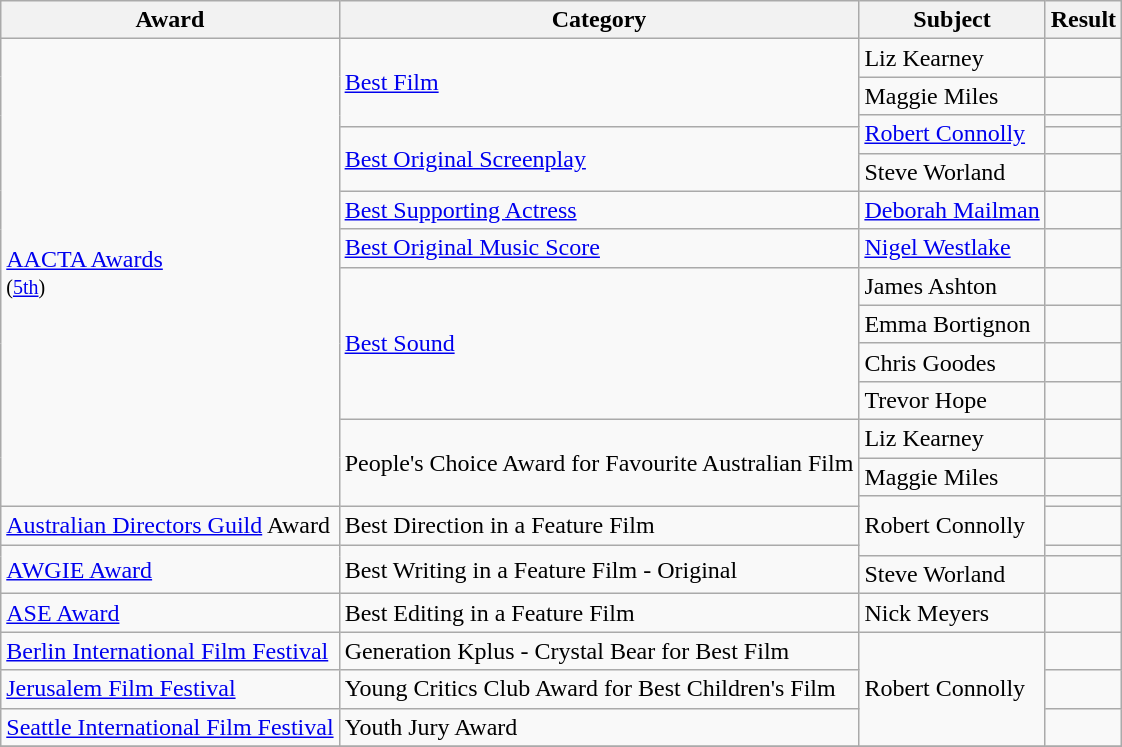<table class="wikitable">
<tr>
<th>Award</th>
<th>Category</th>
<th>Subject</th>
<th>Result</th>
</tr>
<tr>
<td rowspan=14><a href='#'>AACTA Awards</a><br><small>(<a href='#'>5th</a>)</small></td>
<td rowspan=3><a href='#'>Best Film</a></td>
<td>Liz Kearney</td>
<td></td>
</tr>
<tr>
<td>Maggie Miles</td>
<td></td>
</tr>
<tr>
<td rowspan=2><a href='#'>Robert Connolly</a></td>
<td></td>
</tr>
<tr>
<td rowspan=2><a href='#'>Best Original Screenplay</a></td>
<td></td>
</tr>
<tr>
<td>Steve Worland</td>
<td></td>
</tr>
<tr>
<td><a href='#'>Best Supporting Actress</a></td>
<td><a href='#'>Deborah Mailman</a></td>
<td></td>
</tr>
<tr>
<td><a href='#'>Best Original Music Score</a></td>
<td><a href='#'>Nigel Westlake</a></td>
<td></td>
</tr>
<tr>
<td rowspan=4><a href='#'>Best Sound</a></td>
<td>James Ashton</td>
<td></td>
</tr>
<tr>
<td>Emma Bortignon</td>
<td></td>
</tr>
<tr>
<td>Chris Goodes</td>
<td></td>
</tr>
<tr>
<td>Trevor Hope</td>
<td></td>
</tr>
<tr>
<td rowspan=3>People's Choice Award for Favourite Australian Film</td>
<td>Liz Kearney</td>
<td></td>
</tr>
<tr>
<td>Maggie Miles</td>
<td></td>
</tr>
<tr>
<td rowspan=3>Robert Connolly</td>
<td></td>
</tr>
<tr>
<td><a href='#'>Australian Directors Guild</a> Award</td>
<td>Best Direction in a Feature Film</td>
<td></td>
</tr>
<tr>
<td rowspan=2><a href='#'>AWGIE Award</a></td>
<td rowspan=2>Best Writing in a Feature Film - Original</td>
<td></td>
</tr>
<tr>
<td>Steve Worland</td>
<td></td>
</tr>
<tr>
<td><a href='#'>ASE Award</a></td>
<td>Best Editing in a Feature Film</td>
<td>Nick Meyers</td>
<td></td>
</tr>
<tr>
<td><a href='#'>Berlin International Film Festival</a></td>
<td>Generation Kplus - Crystal Bear for Best Film</td>
<td rowspan=3>Robert Connolly</td>
<td></td>
</tr>
<tr>
<td><a href='#'>Jerusalem Film Festival</a></td>
<td>Young Critics Club Award for Best Children's Film</td>
<td></td>
</tr>
<tr>
<td><a href='#'>Seattle International Film Festival</a></td>
<td>Youth Jury Award</td>
<td></td>
</tr>
<tr>
</tr>
</table>
